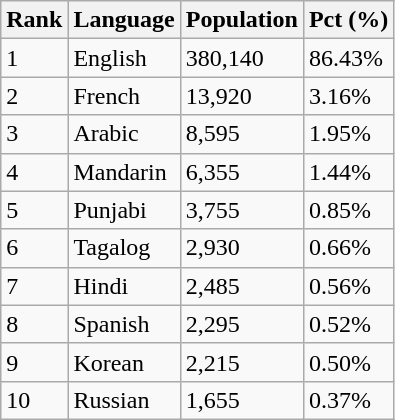<table class="wikitable">
<tr>
<th>Rank</th>
<th>Language</th>
<th>Population</th>
<th>Pct (%)</th>
</tr>
<tr>
<td>1</td>
<td>English</td>
<td>380,140</td>
<td>86.43%</td>
</tr>
<tr>
<td>2</td>
<td>French</td>
<td>13,920</td>
<td>3.16%</td>
</tr>
<tr>
<td>3</td>
<td>Arabic</td>
<td>8,595</td>
<td>1.95%</td>
</tr>
<tr>
<td>4</td>
<td>Mandarin</td>
<td>6,355</td>
<td>1.44%</td>
</tr>
<tr>
<td>5</td>
<td>Punjabi</td>
<td>3,755</td>
<td>0.85%</td>
</tr>
<tr>
<td>6</td>
<td>Tagalog</td>
<td>2,930</td>
<td>0.66%</td>
</tr>
<tr>
<td>7</td>
<td>Hindi</td>
<td>2,485</td>
<td>0.56%</td>
</tr>
<tr>
<td>8</td>
<td>Spanish</td>
<td>2,295</td>
<td>0.52%</td>
</tr>
<tr>
<td>9</td>
<td>Korean</td>
<td>2,215</td>
<td>0.50%</td>
</tr>
<tr>
<td>10</td>
<td>Russian</td>
<td>1,655</td>
<td>0.37%</td>
</tr>
</table>
